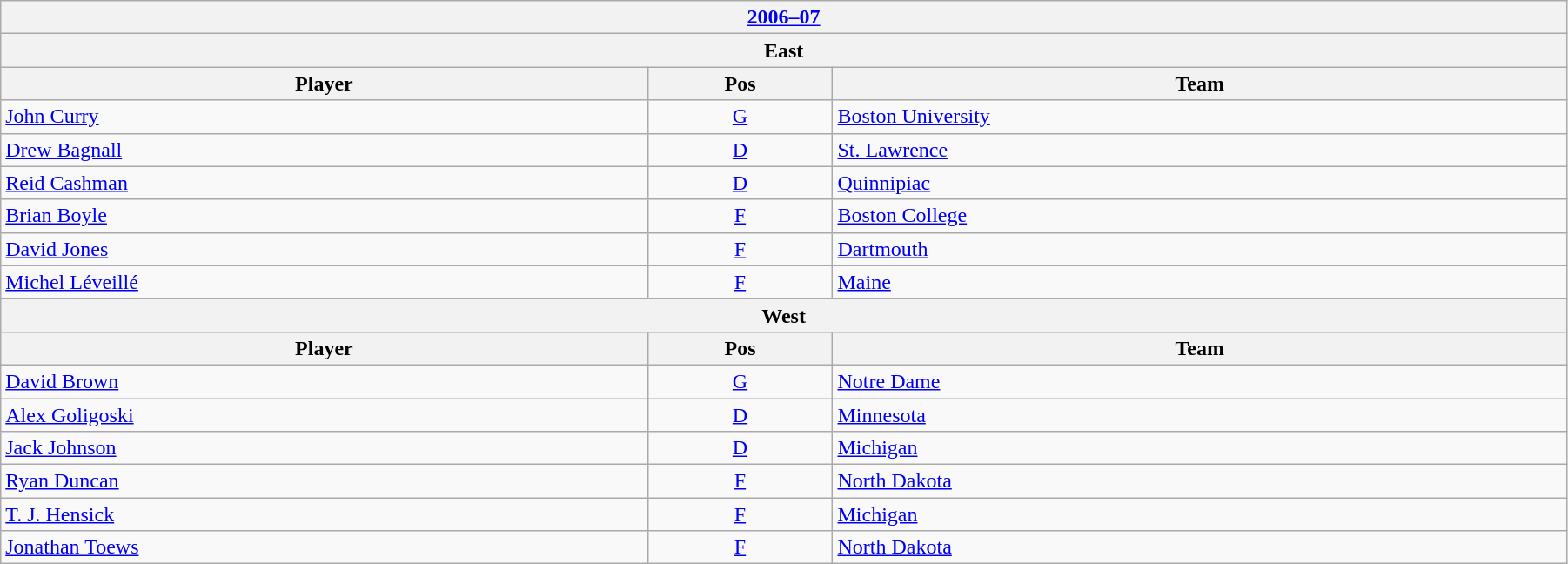<table class="wikitable" width=95%>
<tr>
<th colspan=3><a href='#'>2006–07</a></th>
</tr>
<tr>
<th colspan=3><strong>East</strong></th>
</tr>
<tr>
<th>Player</th>
<th>Pos</th>
<th>Team</th>
</tr>
<tr>
<td><a href='#'>John Curry</a></td>
<td style="text-align:center;"><a href='#'>G</a></td>
<td><a href='#'>Boston University</a></td>
</tr>
<tr>
<td><a href='#'>Drew Bagnall</a></td>
<td style="text-align:center;"><a href='#'>D</a></td>
<td><a href='#'>St. Lawrence</a></td>
</tr>
<tr>
<td><a href='#'>Reid Cashman</a></td>
<td style="text-align:center;"><a href='#'>D</a></td>
<td><a href='#'>Quinnipiac</a></td>
</tr>
<tr>
<td><a href='#'>Brian Boyle</a></td>
<td style="text-align:center;"><a href='#'>F</a></td>
<td><a href='#'>Boston College</a></td>
</tr>
<tr>
<td><a href='#'>David Jones</a></td>
<td style="text-align:center;"><a href='#'>F</a></td>
<td><a href='#'>Dartmouth</a></td>
</tr>
<tr>
<td><a href='#'>Michel Léveillé</a></td>
<td style="text-align:center;"><a href='#'>F</a></td>
<td><a href='#'>Maine</a></td>
</tr>
<tr>
<th colspan=3><strong>West</strong></th>
</tr>
<tr>
<th>Player</th>
<th>Pos</th>
<th>Team</th>
</tr>
<tr>
<td><a href='#'>David Brown</a></td>
<td style="text-align:center;"><a href='#'>G</a></td>
<td><a href='#'>Notre Dame</a></td>
</tr>
<tr>
<td><a href='#'>Alex Goligoski</a></td>
<td style="text-align:center;"><a href='#'>D</a></td>
<td><a href='#'>Minnesota</a></td>
</tr>
<tr>
<td><a href='#'>Jack Johnson</a></td>
<td style="text-align:center;"><a href='#'>D</a></td>
<td><a href='#'>Michigan</a></td>
</tr>
<tr>
<td><a href='#'>Ryan Duncan</a></td>
<td style="text-align:center;"><a href='#'>F</a></td>
<td><a href='#'>North Dakota</a></td>
</tr>
<tr>
<td><a href='#'>T. J. Hensick</a></td>
<td style="text-align:center;"><a href='#'>F</a></td>
<td><a href='#'>Michigan</a></td>
</tr>
<tr>
<td><a href='#'>Jonathan Toews</a></td>
<td style="text-align:center;"><a href='#'>F</a></td>
<td><a href='#'>North Dakota</a></td>
</tr>
</table>
